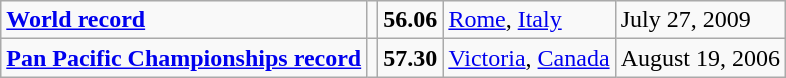<table class="wikitable">
<tr>
<td><strong><a href='#'>World record</a></strong></td>
<td></td>
<td><strong>56.06</strong></td>
<td><a href='#'>Rome</a>, <a href='#'>Italy</a></td>
<td>July 27, 2009</td>
</tr>
<tr>
<td><strong><a href='#'>Pan Pacific Championships record</a></strong></td>
<td></td>
<td><strong>57.30</strong></td>
<td><a href='#'>Victoria</a>, <a href='#'>Canada</a></td>
<td>August 19, 2006</td>
</tr>
</table>
